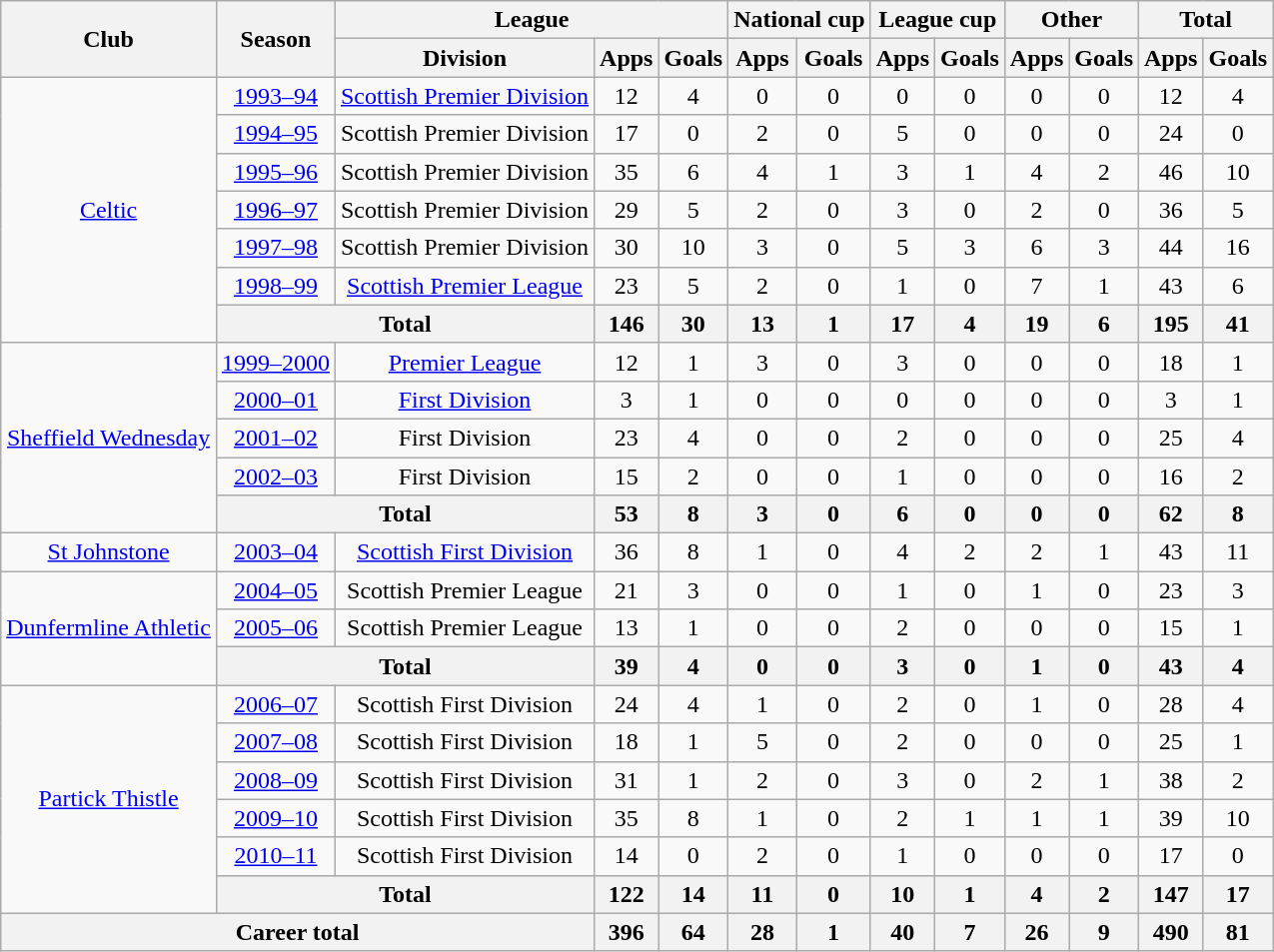<table class="wikitable" style="text-align:center">
<tr>
<th rowspan="2">Club</th>
<th rowspan="2">Season</th>
<th colspan="3">League</th>
<th colspan="2">National cup</th>
<th colspan="2">League cup</th>
<th colspan="2">Other</th>
<th colspan="2">Total</th>
</tr>
<tr>
<th>Division</th>
<th>Apps</th>
<th>Goals</th>
<th>Apps</th>
<th>Goals</th>
<th>Apps</th>
<th>Goals</th>
<th>Apps</th>
<th>Goals</th>
<th>Apps</th>
<th>Goals</th>
</tr>
<tr>
<td rowspan="7"><a href='#'>Celtic</a></td>
<td><a href='#'>1993–94</a></td>
<td><a href='#'>Scottish Premier Division</a></td>
<td>12</td>
<td>4</td>
<td>0</td>
<td>0</td>
<td>0</td>
<td>0</td>
<td>0</td>
<td>0</td>
<td>12</td>
<td>4</td>
</tr>
<tr>
<td><a href='#'>1994–95</a></td>
<td>Scottish Premier Division</td>
<td>17</td>
<td>0</td>
<td>2</td>
<td>0</td>
<td>5</td>
<td>0</td>
<td>0</td>
<td>0</td>
<td>24</td>
<td>0</td>
</tr>
<tr>
<td><a href='#'>1995–96</a></td>
<td>Scottish Premier Division</td>
<td>35</td>
<td>6</td>
<td>4</td>
<td>1</td>
<td>3</td>
<td>1</td>
<td>4</td>
<td>2</td>
<td>46</td>
<td>10</td>
</tr>
<tr>
<td><a href='#'>1996–97</a></td>
<td>Scottish Premier Division</td>
<td>29</td>
<td>5</td>
<td>2</td>
<td>0</td>
<td>3</td>
<td>0</td>
<td>2</td>
<td>0</td>
<td>36</td>
<td>5</td>
</tr>
<tr>
<td><a href='#'>1997–98</a></td>
<td>Scottish Premier Division</td>
<td>30</td>
<td>10</td>
<td>3</td>
<td>0</td>
<td>5</td>
<td>3</td>
<td>6</td>
<td>3</td>
<td>44</td>
<td>16</td>
</tr>
<tr>
<td><a href='#'>1998–99</a></td>
<td><a href='#'>Scottish Premier League</a></td>
<td>23</td>
<td>5</td>
<td>2</td>
<td>0</td>
<td>1</td>
<td>0</td>
<td>7</td>
<td>1</td>
<td>43</td>
<td>6</td>
</tr>
<tr>
<th colspan="2">Total</th>
<th>146</th>
<th>30</th>
<th>13</th>
<th>1</th>
<th>17</th>
<th>4</th>
<th>19</th>
<th>6</th>
<th>195</th>
<th>41</th>
</tr>
<tr>
<td rowspan="5"><a href='#'>Sheffield Wednesday</a></td>
<td><a href='#'>1999–2000</a></td>
<td><a href='#'>Premier League</a></td>
<td>12</td>
<td>1</td>
<td>3</td>
<td>0</td>
<td>3</td>
<td>0</td>
<td>0</td>
<td>0</td>
<td>18</td>
<td>1</td>
</tr>
<tr>
<td><a href='#'>2000–01</a></td>
<td><a href='#'>First Division</a></td>
<td>3</td>
<td>1</td>
<td>0</td>
<td>0</td>
<td>0</td>
<td>0</td>
<td>0</td>
<td>0</td>
<td>3</td>
<td>1</td>
</tr>
<tr>
<td><a href='#'>2001–02</a></td>
<td>First Division</td>
<td>23</td>
<td>4</td>
<td>0</td>
<td>0</td>
<td>2</td>
<td>0</td>
<td>0</td>
<td>0</td>
<td>25</td>
<td>4</td>
</tr>
<tr>
<td><a href='#'>2002–03</a></td>
<td>First Division</td>
<td>15</td>
<td>2</td>
<td>0</td>
<td>0</td>
<td>1</td>
<td>0</td>
<td>0</td>
<td>0</td>
<td>16</td>
<td>2</td>
</tr>
<tr>
<th colspan="2">Total</th>
<th>53</th>
<th>8</th>
<th>3</th>
<th>0</th>
<th>6</th>
<th>0</th>
<th>0</th>
<th>0</th>
<th>62</th>
<th>8</th>
</tr>
<tr>
<td><a href='#'>St Johnstone</a></td>
<td><a href='#'>2003–04</a></td>
<td><a href='#'>Scottish First Division</a></td>
<td>36</td>
<td>8</td>
<td>1</td>
<td>0</td>
<td>4</td>
<td>2</td>
<td>2</td>
<td>1</td>
<td>43</td>
<td>11</td>
</tr>
<tr>
<td rowspan="3"><a href='#'>Dunfermline Athletic</a></td>
<td><a href='#'>2004–05</a></td>
<td>Scottish Premier League</td>
<td>21</td>
<td>3</td>
<td>0</td>
<td>0</td>
<td>1</td>
<td>0</td>
<td>1</td>
<td>0</td>
<td>23</td>
<td>3</td>
</tr>
<tr>
<td><a href='#'>2005–06</a></td>
<td>Scottish Premier League</td>
<td>13</td>
<td>1</td>
<td>0</td>
<td>0</td>
<td>2</td>
<td>0</td>
<td>0</td>
<td>0</td>
<td>15</td>
<td>1</td>
</tr>
<tr>
<th colspan="2">Total</th>
<th>39</th>
<th>4</th>
<th>0</th>
<th>0</th>
<th>3</th>
<th>0</th>
<th>1</th>
<th>0</th>
<th>43</th>
<th>4</th>
</tr>
<tr>
<td rowspan="6"><a href='#'>Partick Thistle</a></td>
<td><a href='#'>2006–07</a></td>
<td>Scottish First Division</td>
<td>24</td>
<td>4</td>
<td>1</td>
<td>0</td>
<td>2</td>
<td>0</td>
<td>1</td>
<td>0</td>
<td>28</td>
<td>4</td>
</tr>
<tr>
<td><a href='#'>2007–08</a></td>
<td>Scottish First Division</td>
<td>18</td>
<td>1</td>
<td>5</td>
<td>0</td>
<td>2</td>
<td>0</td>
<td>0</td>
<td>0</td>
<td>25</td>
<td>1</td>
</tr>
<tr>
<td><a href='#'>2008–09</a></td>
<td>Scottish First Division</td>
<td>31</td>
<td>1</td>
<td>2</td>
<td>0</td>
<td>3</td>
<td>0</td>
<td>2</td>
<td>1</td>
<td>38</td>
<td>2</td>
</tr>
<tr>
<td><a href='#'>2009–10</a></td>
<td>Scottish First Division</td>
<td>35</td>
<td>8</td>
<td>1</td>
<td>0</td>
<td>2</td>
<td>1</td>
<td>1</td>
<td>1</td>
<td>39</td>
<td>10</td>
</tr>
<tr>
<td><a href='#'>2010–11</a></td>
<td>Scottish First Division</td>
<td>14</td>
<td>0</td>
<td>2</td>
<td>0</td>
<td>1</td>
<td>0</td>
<td>0</td>
<td>0</td>
<td>17</td>
<td>0</td>
</tr>
<tr>
<th colspan="2">Total</th>
<th>122</th>
<th>14</th>
<th>11</th>
<th>0</th>
<th>10</th>
<th>1</th>
<th>4</th>
<th>2</th>
<th>147</th>
<th>17</th>
</tr>
<tr>
<th colspan="3">Career total</th>
<th>396</th>
<th>64</th>
<th>28</th>
<th>1</th>
<th>40</th>
<th>7</th>
<th>26</th>
<th>9</th>
<th>490</th>
<th>81</th>
</tr>
</table>
